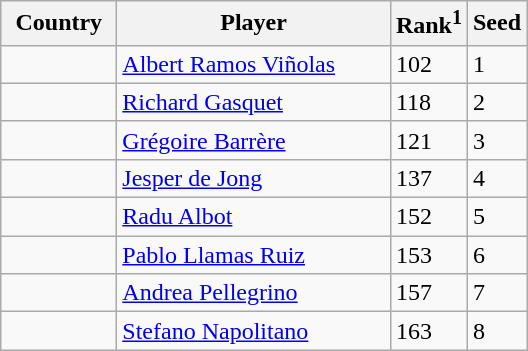<table class="sortable wikitable">
<tr>
<th width="70">Country</th>
<th width="175">Player</th>
<th>Rank<sup>1</sup></th>
<th>Seed</th>
</tr>
<tr>
<td></td>
<td><a href='#'>Albert Ramos Viñolas</a></td>
<td>102</td>
<td>1</td>
</tr>
<tr>
<td></td>
<td><a href='#'>Richard Gasquet</a></td>
<td>118</td>
<td>2</td>
</tr>
<tr>
<td></td>
<td><a href='#'>Grégoire Barrère</a></td>
<td>121</td>
<td>3</td>
</tr>
<tr>
<td></td>
<td><a href='#'>Jesper de Jong</a></td>
<td>137</td>
<td>4</td>
</tr>
<tr>
<td></td>
<td><a href='#'>Radu Albot</a></td>
<td>152</td>
<td>5</td>
</tr>
<tr>
<td></td>
<td><a href='#'>Pablo Llamas Ruiz</a></td>
<td>153</td>
<td>6</td>
</tr>
<tr>
<td></td>
<td><a href='#'>Andrea Pellegrino</a></td>
<td>157</td>
<td>7</td>
</tr>
<tr>
<td></td>
<td><a href='#'>Stefano Napolitano</a></td>
<td>163</td>
<td>8</td>
</tr>
</table>
